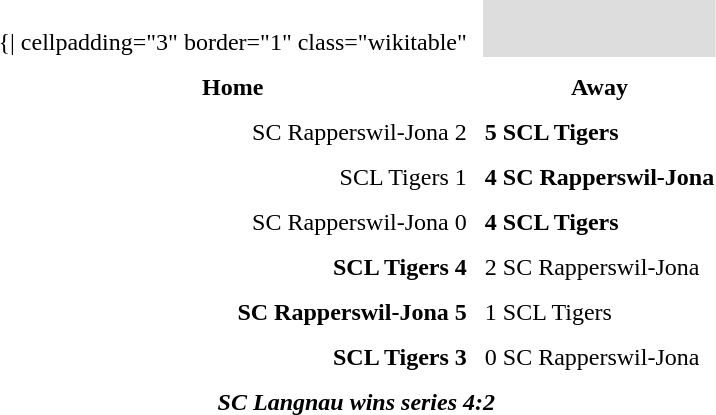<table cellspacing="10">
<tr>
<td valign="top"><br>	{| cellpadding="3" border="1"  class="wikitable"</td>
<th bgcolor="#DDDDDD" colspan="4"></th>
</tr>
<tr>
<th>Home</th>
<th>Away</th>
</tr>
<tr>
<td align = "right">SC Rapperswil-Jona 2</td>
<td><strong>5 SCL Tigers</strong></td>
</tr>
<tr>
<td align = "right">SCL Tigers 1</td>
<td><strong>4 SC Rapperswil-Jona</strong></td>
</tr>
<tr>
<td align = "right">SC Rapperswil-Jona 0</td>
<td><strong>4 SCL Tigers</strong></td>
</tr>
<tr>
<td align = "right"><strong>SCL Tigers 4</strong></td>
<td>2 SC Rapperswil-Jona</td>
</tr>
<tr>
<td align = "right"><strong>SC Rapperswil-Jona 5</strong></td>
<td>1 SCL Tigers</td>
</tr>
<tr>
<td align = "right"><strong>SCL Tigers 3</strong></td>
<td>0 SC Rapperswil-Jona</td>
</tr>
<tr align="center">
<td colspan="4"><strong><em>SC Langnau wins series 4:2</em></strong></td>
</tr>
</table>
